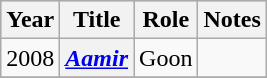<table class="wikitable sortable plainrowheaders">
<tr style="background:#ccc; text-align:center;">
<th scope="col">Year</th>
<th scope="col">Title</th>
<th scope="col">Role</th>
<th scope="col" class="unsortable">Notes</th>
</tr>
<tr>
<td>2008</td>
<th scope="row"><em><a href='#'>Aamir</a></em></th>
<td>Goon</td>
<td></td>
</tr>
<tr>
</tr>
</table>
